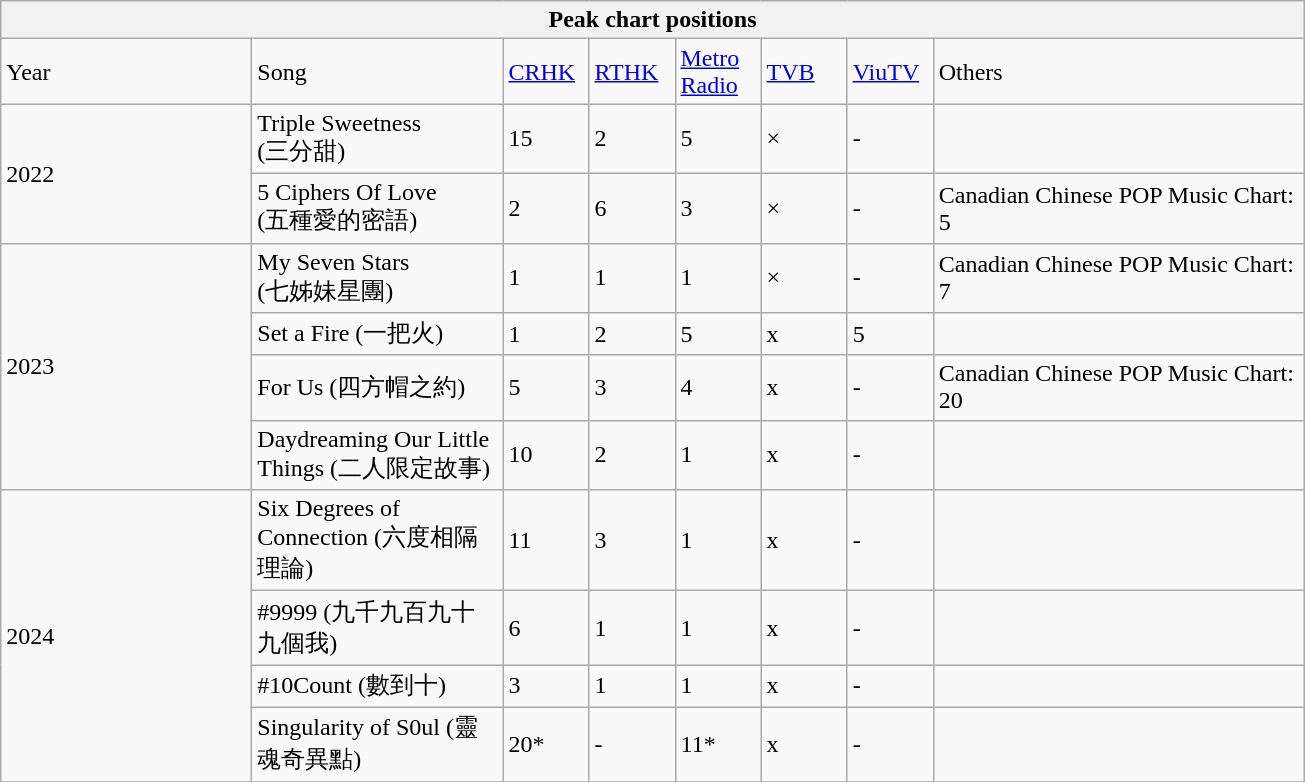<table class="wikitable">
<tr>
<th colspan="8"><strong>Peak chart positions</strong></th>
</tr>
<tr>
<td width="160">Year</td>
<td width="160">Song</td>
<td width="50"><a href='#'>CRHK</a></td>
<td width="50"><a href='#'>RTHK</a></td>
<td width="50"><a href='#'>Metro Radio</a></td>
<td width="50"><a href='#'>TVB</a></td>
<td width="50"><a href='#'>ViuTV</a></td>
<td width="240">Others</td>
</tr>
<tr>
<td rowspan="2">2022</td>
<td>Triple Sweetness <br>(三分甜) </td>
<td>15</td>
<td>2</td>
<td>5</td>
<td>×</td>
<td>-</td>
<td -></td>
</tr>
<tr>
<td>5 Ciphers Of Love <br>(五種愛的密語) </td>
<td>2</td>
<td>6</td>
<td>3</td>
<td>×</td>
<td>-</td>
<td ->Canadian Chinese POP Music Chart: 5</td>
</tr>
<tr>
<td rowspan="4">2023</td>
<td>My Seven Stars <br>(七姊妹星團)</td>
<td>1</td>
<td>1</td>
<td>1</td>
<td>×</td>
<td>-</td>
<td>Canadian Chinese POP Music Chart: 7</td>
</tr>
<tr>
<td>Set a Fire (一把火)</td>
<td>1</td>
<td>2</td>
<td>5</td>
<td>x</td>
<td>5</td>
<td></td>
</tr>
<tr>
<td>For Us (四方帽之約)</td>
<td>5</td>
<td>3</td>
<td>4</td>
<td>x</td>
<td>-</td>
<td>Canadian Chinese POP Music Chart: 20</td>
</tr>
<tr>
<td>Daydreaming Our Little Things (二人限定故事)</td>
<td>10</td>
<td>2</td>
<td>1</td>
<td>x</td>
<td>-</td>
<td></td>
</tr>
<tr>
<td rowspan="4">2024</td>
<td>Six Degrees of Connection (六度相隔理論)</td>
<td>11</td>
<td>3</td>
<td>1</td>
<td>x</td>
<td>-</td>
<td></td>
</tr>
<tr>
<td>#9999 (九千九百九十九個我)</td>
<td>6</td>
<td>1</td>
<td>1</td>
<td>x</td>
<td>-</td>
<td></td>
</tr>
<tr>
<td>#10Count (數到十)</td>
<td>3</td>
<td>1</td>
<td>1</td>
<td>x</td>
<td>-</td>
<td></td>
</tr>
<tr>
<td>Singularity of S0ul (靈魂奇異點)</td>
<td>20*</td>
<td>-</td>
<td>11*</td>
<td>x</td>
<td>-</td>
<td></td>
</tr>
<tr>
</tr>
</table>
